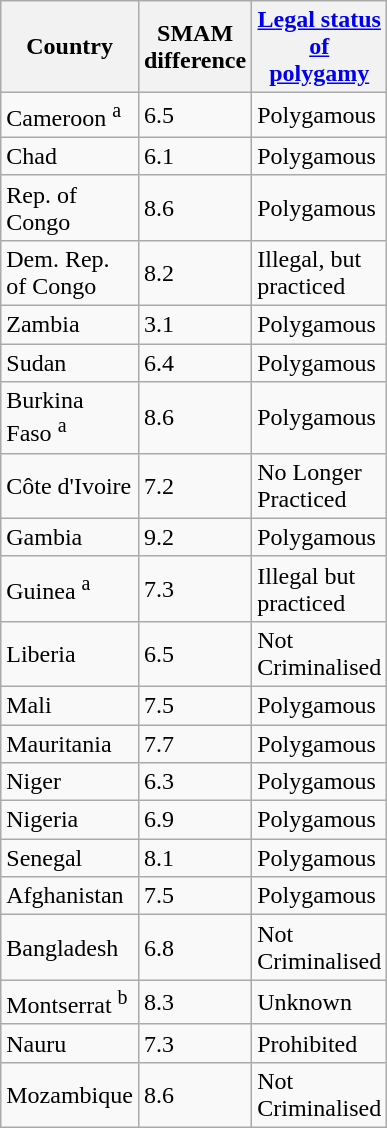<table class="wikitable sortable floatright" style="width: 20%; height: 40">
<tr>
<th>Country</th>
<th>SMAM difference</th>
<th><a href='#'>Legal status of polygamy</a></th>
</tr>
<tr>
<td>Cameroon <sup>a</sup></td>
<td>6.5</td>
<td>Polygamous</td>
</tr>
<tr>
<td>Chad</td>
<td>6.1</td>
<td>Polygamous</td>
</tr>
<tr>
<td>Rep. of Congo</td>
<td>8.6</td>
<td>Polygamous</td>
</tr>
<tr>
<td>Dem. Rep. of Congo</td>
<td>8.2</td>
<td>Illegal, but practiced</td>
</tr>
<tr>
<td>Zambia</td>
<td>3.1</td>
<td>Polygamous</td>
</tr>
<tr>
<td>Sudan</td>
<td>6.4</td>
<td>Polygamous</td>
</tr>
<tr>
<td>Burkina Faso <sup>a</sup></td>
<td>8.6</td>
<td>Polygamous</td>
</tr>
<tr>
<td>Côte d'Ivoire</td>
<td>7.2</td>
<td>No Longer Practiced</td>
</tr>
<tr>
<td>Gambia</td>
<td>9.2</td>
<td>Polygamous</td>
</tr>
<tr>
<td>Guinea <sup>a</sup></td>
<td>7.3</td>
<td>Illegal but practiced</td>
</tr>
<tr>
<td>Liberia</td>
<td>6.5</td>
<td>Not Criminalised</td>
</tr>
<tr>
<td>Mali</td>
<td>7.5</td>
<td>Polygamous</td>
</tr>
<tr>
<td>Mauritania</td>
<td>7.7</td>
<td>Polygamous</td>
</tr>
<tr>
<td>Niger</td>
<td>6.3</td>
<td>Polygamous</td>
</tr>
<tr>
<td>Nigeria</td>
<td>6.9</td>
<td>Polygamous</td>
</tr>
<tr>
<td>Senegal</td>
<td>8.1</td>
<td>Polygamous</td>
</tr>
<tr>
<td>Afghanistan</td>
<td>7.5</td>
<td>Polygamous</td>
</tr>
<tr>
<td>Bangladesh</td>
<td>6.8</td>
<td>Not Criminalised</td>
</tr>
<tr>
<td>Montserrat <sup>b</sup></td>
<td>8.3</td>
<td>Unknown</td>
</tr>
<tr>
<td>Nauru</td>
<td>7.3</td>
<td>Prohibited</td>
</tr>
<tr>
<td>Mozambique</td>
<td>8.6</td>
<td>Not Criminalised</td>
</tr>
</table>
